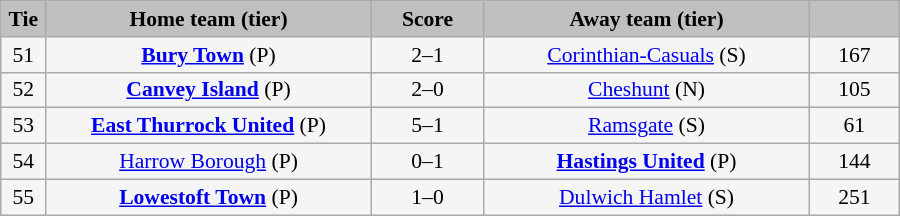<table class="wikitable" style="width: 600px; background:WhiteSmoke; text-align:center; font-size:90%">
<tr>
<td scope="col" style="width:  5.00%; background:silver;"><strong>Tie</strong></td>
<td scope="col" style="width: 36.25%; background:silver;"><strong>Home team (tier)</strong></td>
<td scope="col" style="width: 12.50%; background:silver;"><strong>Score</strong></td>
<td scope="col" style="width: 36.25%; background:silver;"><strong>Away team (tier)</strong></td>
<td scope="col" style="width: 10.00%; background:silver;"><strong></strong></td>
</tr>
<tr>
<td>51</td>
<td><strong><a href='#'>Bury Town</a></strong> (P)</td>
<td>2–1</td>
<td><a href='#'>Corinthian-Casuals</a> (S)</td>
<td>167</td>
</tr>
<tr>
<td>52</td>
<td><strong><a href='#'>Canvey Island</a></strong> (P)</td>
<td>2–0</td>
<td><a href='#'>Cheshunt</a> (N)</td>
<td>105</td>
</tr>
<tr>
<td>53</td>
<td><strong><a href='#'>East Thurrock United</a></strong> (P)</td>
<td>5–1</td>
<td><a href='#'>Ramsgate</a> (S)</td>
<td>61</td>
</tr>
<tr>
<td>54</td>
<td><a href='#'>Harrow Borough</a> (P)</td>
<td>0–1</td>
<td><strong><a href='#'>Hastings United</a></strong> (P)</td>
<td>144</td>
</tr>
<tr>
<td>55</td>
<td><strong><a href='#'>Lowestoft Town</a></strong> (P)</td>
<td>1–0</td>
<td><a href='#'>Dulwich Hamlet</a> (S)</td>
<td>251</td>
</tr>
</table>
